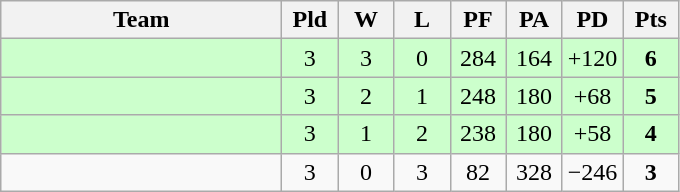<table class="wikitable" style="text-align:center;">
<tr>
<th width=180>Team</th>
<th width=30>Pld</th>
<th width=30>W</th>
<th width=30>L</th>
<th width=30>PF</th>
<th width=30>PA</th>
<th width=30>PD</th>
<th width=30>Pts</th>
</tr>
<tr bgcolor="#ccffcc">
<td align=left></td>
<td>3</td>
<td>3</td>
<td>0</td>
<td>284</td>
<td>164</td>
<td>+120</td>
<td><strong>6</strong></td>
</tr>
<tr bgcolor="#ccffcc">
<td align=left></td>
<td>3</td>
<td>2</td>
<td>1</td>
<td>248</td>
<td>180</td>
<td>+68</td>
<td><strong>5</strong></td>
</tr>
<tr bgcolor="#ccffcc">
<td align=left></td>
<td>3</td>
<td>1</td>
<td>2</td>
<td>238</td>
<td>180</td>
<td>+58</td>
<td><strong>4</strong></td>
</tr>
<tr>
<td align=left></td>
<td>3</td>
<td>0</td>
<td>3</td>
<td>82</td>
<td>328</td>
<td>−246</td>
<td><strong>3</strong></td>
</tr>
</table>
